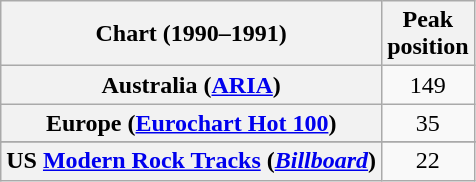<table class="wikitable sortable plainrowheaders" style="text-align:center">
<tr>
<th>Chart (1990–1991)</th>
<th>Peak<br>position</th>
</tr>
<tr>
<th scope="row">Australia (<a href='#'>ARIA</a>)</th>
<td>149</td>
</tr>
<tr>
<th scope="row">Europe (<a href='#'>Eurochart Hot 100</a>)</th>
<td>35</td>
</tr>
<tr>
</tr>
<tr>
<th scope="row">US <a href='#'>Modern Rock Tracks</a> (<em><a href='#'>Billboard</a></em>)</th>
<td>22</td>
</tr>
</table>
